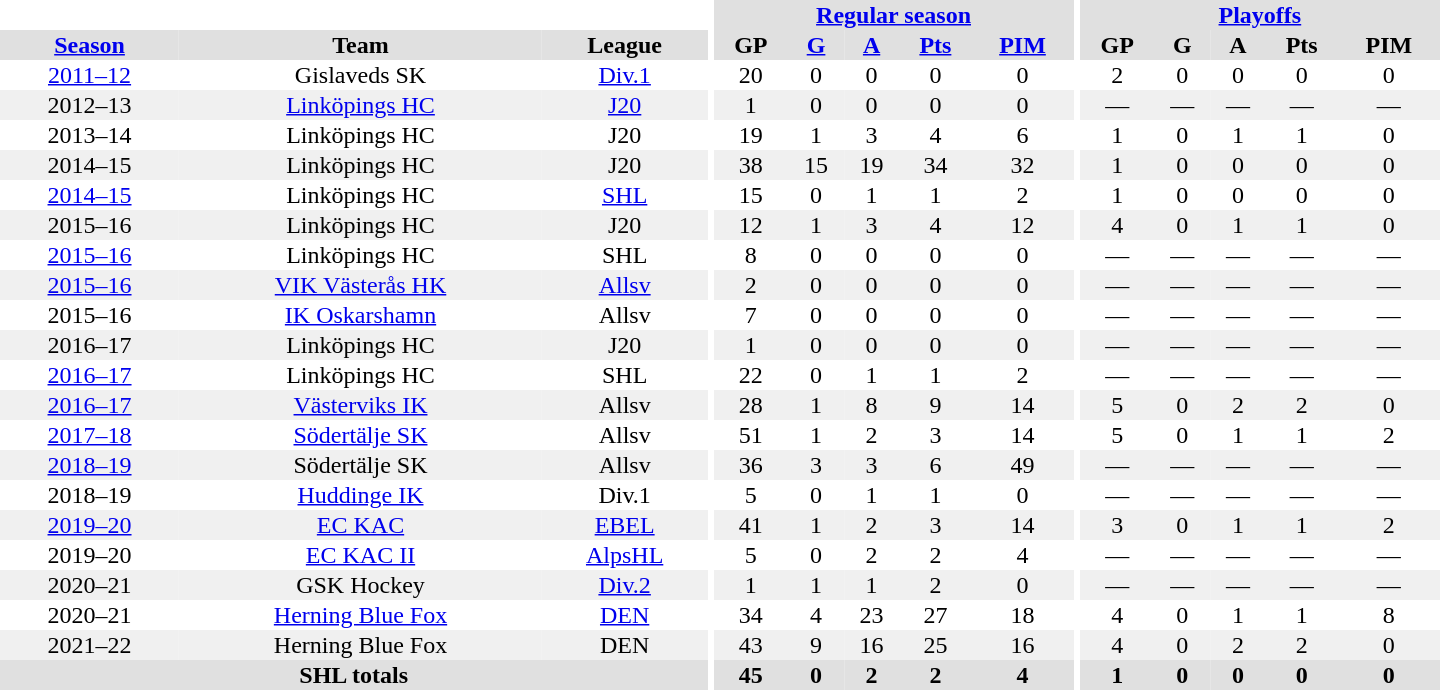<table border="0" cellpadding="1" cellspacing="0" style="text-align:center; width:60em">
<tr bgcolor="#e0e0e0">
<th colspan="3" bgcolor="#ffffff"></th>
<th rowspan="99" bgcolor="#ffffff"></th>
<th colspan="5"><a href='#'>Regular season</a></th>
<th rowspan="99" bgcolor="#ffffff"></th>
<th colspan="5"><a href='#'>Playoffs</a></th>
</tr>
<tr bgcolor="#e0e0e0">
<th><a href='#'>Season</a></th>
<th>Team</th>
<th>League</th>
<th>GP</th>
<th><a href='#'>G</a></th>
<th><a href='#'>A</a></th>
<th><a href='#'>Pts</a></th>
<th><a href='#'>PIM</a></th>
<th>GP</th>
<th>G</th>
<th>A</th>
<th>Pts</th>
<th>PIM</th>
</tr>
<tr>
<td><a href='#'>2011–12</a></td>
<td>Gislaveds SK</td>
<td><a href='#'>Div.1</a></td>
<td>20</td>
<td>0</td>
<td>0</td>
<td>0</td>
<td>0</td>
<td>2</td>
<td>0</td>
<td>0</td>
<td>0</td>
<td>0</td>
</tr>
<tr bgcolor="#f0f0f0">
<td>2012–13</td>
<td><a href='#'>Linköpings HC</a></td>
<td><a href='#'>J20</a></td>
<td>1</td>
<td>0</td>
<td>0</td>
<td>0</td>
<td>0</td>
<td>—</td>
<td>—</td>
<td>—</td>
<td>—</td>
<td>—</td>
</tr>
<tr>
<td>2013–14</td>
<td>Linköpings HC</td>
<td>J20</td>
<td>19</td>
<td>1</td>
<td>3</td>
<td>4</td>
<td>6</td>
<td>1</td>
<td>0</td>
<td>1</td>
<td>1</td>
<td>0</td>
</tr>
<tr bgcolor="#f0f0f0">
<td>2014–15</td>
<td>Linköpings HC</td>
<td>J20</td>
<td>38</td>
<td>15</td>
<td>19</td>
<td>34</td>
<td>32</td>
<td>1</td>
<td>0</td>
<td>0</td>
<td>0</td>
<td>0</td>
</tr>
<tr>
<td><a href='#'>2014–15</a></td>
<td>Linköpings HC</td>
<td><a href='#'>SHL</a></td>
<td>15</td>
<td>0</td>
<td>1</td>
<td>1</td>
<td>2</td>
<td>1</td>
<td>0</td>
<td>0</td>
<td>0</td>
<td>0</td>
</tr>
<tr bgcolor="#f0f0f0">
<td>2015–16</td>
<td>Linköpings HC</td>
<td>J20</td>
<td>12</td>
<td>1</td>
<td>3</td>
<td>4</td>
<td>12</td>
<td>4</td>
<td>0</td>
<td>1</td>
<td>1</td>
<td>0</td>
</tr>
<tr>
<td><a href='#'>2015–16</a></td>
<td>Linköpings HC</td>
<td>SHL</td>
<td>8</td>
<td>0</td>
<td>0</td>
<td>0</td>
<td>0</td>
<td>—</td>
<td>—</td>
<td>—</td>
<td>—</td>
<td>—</td>
</tr>
<tr bgcolor="#f0f0f0">
<td><a href='#'>2015–16</a></td>
<td><a href='#'>VIK Västerås HK</a></td>
<td><a href='#'>Allsv</a></td>
<td>2</td>
<td>0</td>
<td>0</td>
<td>0</td>
<td>0</td>
<td>—</td>
<td>—</td>
<td>—</td>
<td>—</td>
<td>—</td>
</tr>
<tr>
<td>2015–16</td>
<td><a href='#'>IK Oskarshamn</a></td>
<td>Allsv</td>
<td>7</td>
<td>0</td>
<td>0</td>
<td>0</td>
<td>0</td>
<td>—</td>
<td>—</td>
<td>—</td>
<td>—</td>
<td>—</td>
</tr>
<tr bgcolor="#f0f0f0">
<td>2016–17</td>
<td>Linköpings HC</td>
<td>J20</td>
<td>1</td>
<td>0</td>
<td>0</td>
<td>0</td>
<td>0</td>
<td>—</td>
<td>—</td>
<td>—</td>
<td>—</td>
<td>—</td>
</tr>
<tr>
<td><a href='#'>2016–17</a></td>
<td>Linköpings HC</td>
<td>SHL</td>
<td>22</td>
<td>0</td>
<td>1</td>
<td>1</td>
<td>2</td>
<td>—</td>
<td>—</td>
<td>—</td>
<td>—</td>
<td>—</td>
</tr>
<tr bgcolor="#f0f0f0">
<td><a href='#'>2016–17</a></td>
<td><a href='#'>Västerviks IK</a></td>
<td>Allsv</td>
<td>28</td>
<td>1</td>
<td>8</td>
<td>9</td>
<td>14</td>
<td>5</td>
<td>0</td>
<td>2</td>
<td>2</td>
<td>0</td>
</tr>
<tr>
<td><a href='#'>2017–18</a></td>
<td><a href='#'>Södertälje SK</a></td>
<td>Allsv</td>
<td>51</td>
<td>1</td>
<td>2</td>
<td>3</td>
<td>14</td>
<td>5</td>
<td>0</td>
<td>1</td>
<td>1</td>
<td>2</td>
</tr>
<tr bgcolor="#f0f0f0">
<td><a href='#'>2018–19</a></td>
<td>Södertälje SK</td>
<td>Allsv</td>
<td>36</td>
<td>3</td>
<td>3</td>
<td>6</td>
<td>49</td>
<td>—</td>
<td>—</td>
<td>—</td>
<td>—</td>
<td>—</td>
</tr>
<tr>
<td 2018–19 Hockeyettan season>2018–19</td>
<td><a href='#'>Huddinge IK</a></td>
<td>Div.1</td>
<td>5</td>
<td>0</td>
<td>1</td>
<td>1</td>
<td>0</td>
<td>—</td>
<td>—</td>
<td>—</td>
<td>—</td>
<td>—</td>
</tr>
<tr bgcolor="#f0f0f0">
<td><a href='#'>2019–20</a></td>
<td><a href='#'>EC KAC</a></td>
<td><a href='#'>EBEL</a></td>
<td>41</td>
<td>1</td>
<td>2</td>
<td>3</td>
<td>14</td>
<td>3</td>
<td>0</td>
<td>1</td>
<td>1</td>
<td>2</td>
</tr>
<tr>
<td 2019–20 Alps Hockey League season>2019–20</td>
<td><a href='#'>EC KAC II</a></td>
<td><a href='#'>AlpsHL</a></td>
<td>5</td>
<td>0</td>
<td>2</td>
<td>2</td>
<td>4</td>
<td>—</td>
<td>—</td>
<td>—</td>
<td>—</td>
<td>—</td>
</tr>
<tr bgcolor="#f0f0f0">
<td>2020–21</td>
<td>GSK Hockey</td>
<td><a href='#'>Div.2</a></td>
<td>1</td>
<td>1</td>
<td>1</td>
<td>2</td>
<td>0</td>
<td>—</td>
<td>—</td>
<td>—</td>
<td>—</td>
<td>—</td>
</tr>
<tr>
<td 2020–21 Metal Ligaen season>2020–21</td>
<td><a href='#'>Herning Blue Fox</a></td>
<td><a href='#'>DEN</a></td>
<td>34</td>
<td>4</td>
<td>23</td>
<td>27</td>
<td>18</td>
<td>4</td>
<td>0</td>
<td>1</td>
<td>1</td>
<td>8</td>
</tr>
<tr bgcolor="#f0f0f0">
<td 2021–22 Metal Ligaen season>2021–22</td>
<td>Herning Blue Fox</td>
<td>DEN</td>
<td>43</td>
<td>9</td>
<td>16</td>
<td>25</td>
<td>16</td>
<td>4</td>
<td>0</td>
<td>2</td>
<td>2</td>
<td>0</td>
</tr>
<tr bgcolor="#e0e0e0">
<th colspan="3">SHL totals</th>
<th>45</th>
<th>0</th>
<th>2</th>
<th>2</th>
<th>4</th>
<th>1</th>
<th>0</th>
<th>0</th>
<th>0</th>
<th>0</th>
</tr>
</table>
